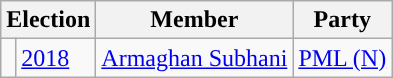<table class="wikitable">
<tr>
<th colspan="2">Election</th>
<th>Member</th>
<th>Party</th>
</tr>
<tr>
<td style="background-color: "></td>
<td><a href='#'>2018</a></td>
<td><a href='#'>Armaghan Subhani</a></td>
<td><a href='#'>PML (N)</a></td>
</tr>
</table>
